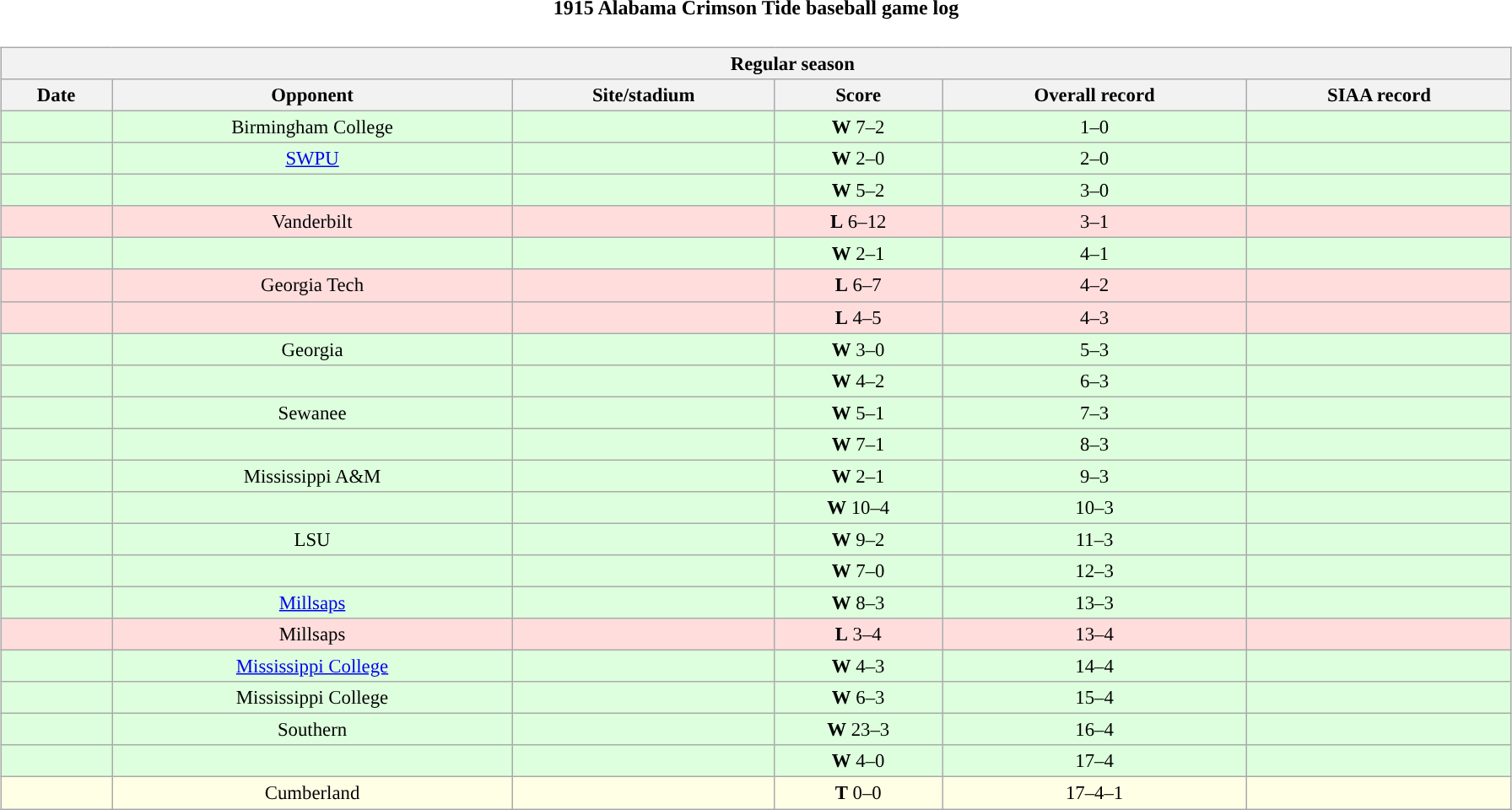<table class="toccolours" width=95% style="margin:1.5em auto; text-align:center;">
<tr>
<th colspan=2>1915 Alabama Crimson Tide baseball game log</th>
</tr>
<tr valign="top">
<td><br><table class="wikitable collapsible collapsed" style="margin:auto; font-size:95%; width:100%">
<tr>
<th colspan=12 style="padding-left:4em;">Regular season</th>
</tr>
<tr>
<th>Date</th>
<th>Opponent</th>
<th>Site/stadium</th>
<th>Score</th>
<th>Overall record</th>
<th>SIAA record</th>
</tr>
<tr bgcolor=ddffdd>
<td></td>
<td>Birmingham College</td>
<td></td>
<td><strong>W</strong> 7–2</td>
<td>1–0</td>
<td></td>
</tr>
<tr bgcolor=ddffdd>
<td></td>
<td><a href='#'>SWPU</a></td>
<td></td>
<td><strong>W</strong> 2–0</td>
<td>2–0</td>
<td></td>
</tr>
<tr bgcolor=ddffdd>
<td></td>
<td></td>
<td></td>
<td><strong>W</strong> 5–2</td>
<td>3–0</td>
<td></td>
</tr>
<tr bgcolor=ffdddd>
<td></td>
<td>Vanderbilt</td>
<td></td>
<td><strong>L</strong> 6–12</td>
<td>3–1</td>
<td></td>
</tr>
<tr bgcolor=ddffdd>
<td></td>
<td></td>
<td></td>
<td><strong>W</strong> 2–1</td>
<td>4–1</td>
<td></td>
</tr>
<tr bgcolor=ffdddd>
<td></td>
<td>Georgia Tech</td>
<td></td>
<td><strong>L</strong> 6–7</td>
<td>4–2</td>
<td></td>
</tr>
<tr bgcolor=ffdddd>
<td></td>
<td></td>
<td></td>
<td><strong>L</strong> 4–5</td>
<td>4–3</td>
<td></td>
</tr>
<tr bgcolor=ddffdd>
<td></td>
<td>Georgia</td>
<td></td>
<td><strong>W</strong> 3–0</td>
<td>5–3</td>
<td></td>
</tr>
<tr bgcolor=ddffdd>
<td></td>
<td></td>
<td></td>
<td><strong>W</strong> 4–2</td>
<td>6–3</td>
<td></td>
</tr>
<tr bgcolor=ddffdd>
<td></td>
<td>Sewanee</td>
<td></td>
<td><strong>W</strong> 5–1</td>
<td>7–3</td>
<td></td>
</tr>
<tr bgcolor=ddffdd>
<td></td>
<td></td>
<td></td>
<td><strong>W</strong> 7–1</td>
<td>8–3</td>
<td></td>
</tr>
<tr bgcolor=ddffdd>
<td></td>
<td>Mississippi A&M</td>
<td></td>
<td><strong>W</strong> 2–1</td>
<td>9–3</td>
<td></td>
</tr>
<tr bgcolor=ddffdd>
<td></td>
<td></td>
<td></td>
<td><strong>W</strong> 10–4</td>
<td>10–3</td>
<td></td>
</tr>
<tr bgcolor=ddffdd>
<td></td>
<td>LSU</td>
<td></td>
<td><strong>W</strong> 9–2</td>
<td>11–3</td>
<td></td>
</tr>
<tr bgcolor=ddffdd>
<td></td>
<td></td>
<td></td>
<td><strong>W</strong> 7–0</td>
<td>12–3</td>
<td></td>
</tr>
<tr bgcolor=ddffdd>
<td></td>
<td><a href='#'>Millsaps</a></td>
<td></td>
<td><strong>W</strong> 8–3</td>
<td>13–3</td>
<td></td>
</tr>
<tr bgcolor=ffdddd>
<td></td>
<td>Millsaps</td>
<td></td>
<td><strong>L</strong> 3–4</td>
<td>13–4</td>
<td></td>
</tr>
<tr bgcolor=ddffdd>
<td></td>
<td><a href='#'>Mississippi College</a></td>
<td></td>
<td><strong>W</strong> 4–3</td>
<td>14–4</td>
<td></td>
</tr>
<tr bgcolor=ddffdd>
<td></td>
<td>Mississippi College</td>
<td></td>
<td><strong>W</strong> 6–3</td>
<td>15–4</td>
<td></td>
</tr>
<tr bgcolor=ddffdd>
<td></td>
<td>Southern</td>
<td></td>
<td><strong>W</strong> 23–3</td>
<td>16–4</td>
<td></td>
</tr>
<tr bgcolor=ddffdd>
<td></td>
<td></td>
<td></td>
<td><strong>W</strong> 4–0</td>
<td>17–4</td>
<td></td>
</tr>
<tr bgcolor=ffffe6>
<td></td>
<td>Cumberland</td>
<td></td>
<td><strong>T</strong> 0–0</td>
<td>17–4–1</td>
<td></td>
</tr>
</table>
</td>
</tr>
</table>
